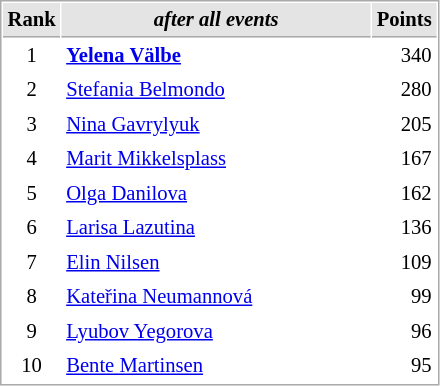<table cellspacing="1" cellpadding="3" style="border:1px solid #AAAAAA;font-size:86%">
<tr style="background-color: #E4E4E4;">
<th style="border-bottom:1px solid #AAAAAA" width=10>Rank</th>
<th style="border-bottom:1px solid #AAAAAA" width=200><em>after all events</em></th>
<th style="border-bottom:1px solid #AAAAAA" width=20 align=right>Points</th>
</tr>
<tr>
<td align=center>1</td>
<td> <strong><a href='#'>Yelena Välbe</a></strong></td>
<td align=right>340</td>
</tr>
<tr>
<td align=center>2</td>
<td> <a href='#'>Stefania Belmondo</a></td>
<td align=right>280</td>
</tr>
<tr>
<td align=center>3</td>
<td> <a href='#'>Nina Gavrylyuk</a></td>
<td align=right>205</td>
</tr>
<tr>
<td align=center>4</td>
<td> <a href='#'>Marit Mikkelsplass</a></td>
<td align=right>167</td>
</tr>
<tr>
<td align=center>5</td>
<td> <a href='#'>Olga Danilova</a></td>
<td align=right>162</td>
</tr>
<tr>
<td align=center>6</td>
<td> <a href='#'>Larisa Lazutina</a></td>
<td align=right>136</td>
</tr>
<tr>
<td align=center>7</td>
<td> <a href='#'>Elin Nilsen</a></td>
<td align=right>109</td>
</tr>
<tr>
<td align=center>8</td>
<td> <a href='#'>Kateřina Neumannová</a></td>
<td align=right>99</td>
</tr>
<tr>
<td align=center>9</td>
<td> <a href='#'>Lyubov Yegorova</a></td>
<td align=right>96</td>
</tr>
<tr>
<td align=center>10</td>
<td> <a href='#'>Bente Martinsen</a></td>
<td align=right>95</td>
</tr>
</table>
